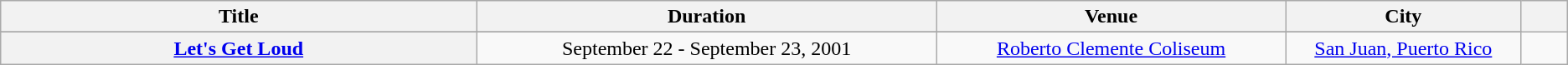<table class="wikitable sortable plainrowheaders" style="text-align:center;">
<tr>
<th scope="col" style="width:25em;">Title</th>
<th scope="col" style="width:24em;">Duration</th>
<th scope="col" style="width:18em;">Venue</th>
<th scope="col" style="width:12em;">City</th>
<th scope="col" style="width:2em;" class="unsortable"></th>
</tr>
<tr>
</tr>
<tr>
<th scope="row"><a href='#'>Let's Get Loud</a></th>
<td>September 22 - September 23, 2001</td>
<td><a href='#'>Roberto Clemente Coliseum</a></td>
<td><a href='#'>San Juan, Puerto Rico</a></td>
</tr>
</table>
